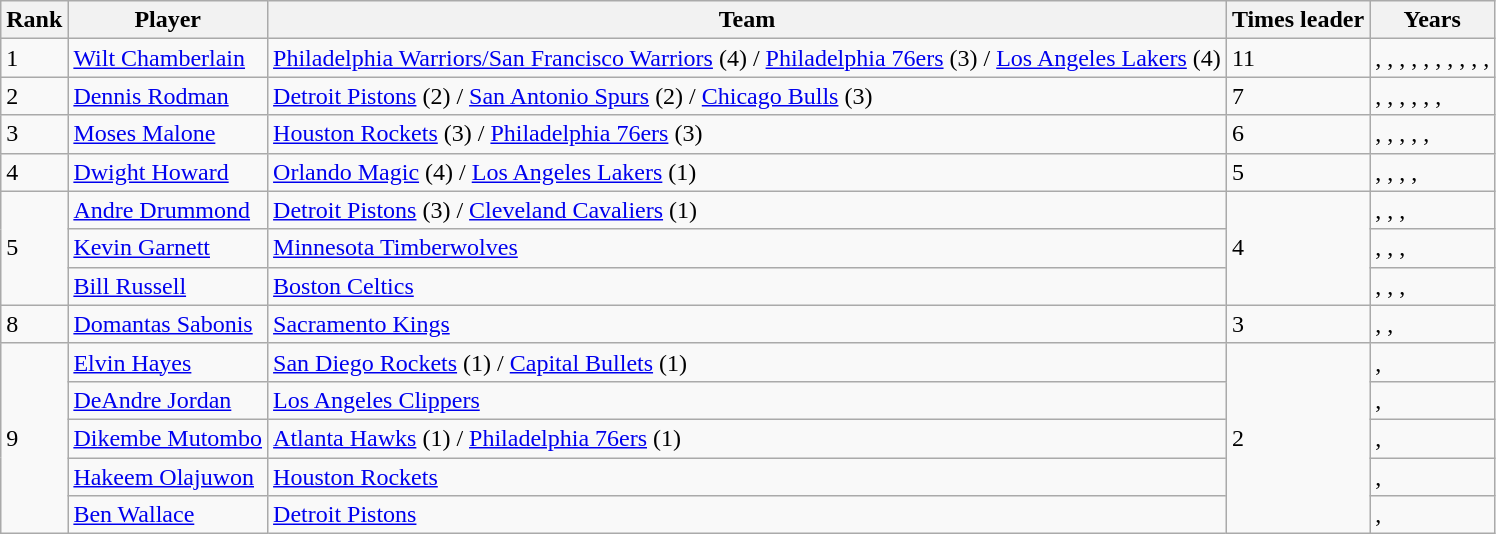<table class="wikitable">
<tr>
<th>Rank</th>
<th>Player</th>
<th>Team</th>
<th>Times leader</th>
<th>Years</th>
</tr>
<tr>
<td>1</td>
<td><a href='#'>Wilt Chamberlain</a></td>
<td><a href='#'>Philadelphia Warriors/San Francisco Warriors</a> (4) / <a href='#'>Philadelphia 76ers</a> (3) / <a href='#'>Los Angeles Lakers</a> (4)</td>
<td>11</td>
<td>, , , , , , , , , , </td>
</tr>
<tr>
<td>2</td>
<td><a href='#'>Dennis Rodman</a></td>
<td><a href='#'>Detroit Pistons</a> (2) / <a href='#'>San Antonio Spurs</a> (2) / <a href='#'>Chicago Bulls</a> (3)</td>
<td>7</td>
<td>, , , , , , </td>
</tr>
<tr>
<td>3</td>
<td><a href='#'>Moses Malone</a></td>
<td><a href='#'>Houston Rockets</a> (3) / <a href='#'>Philadelphia 76ers</a> (3)</td>
<td>6</td>
<td>, , , , , </td>
</tr>
<tr>
<td>4</td>
<td><a href='#'>Dwight Howard</a></td>
<td><a href='#'>Orlando Magic</a> (4) / <a href='#'>Los Angeles Lakers</a> (1)</td>
<td>5</td>
<td>, , , , </td>
</tr>
<tr>
<td rowspan="3">5</td>
<td><a href='#'>Andre Drummond</a></td>
<td><a href='#'>Detroit Pistons</a> (3) / <a href='#'>Cleveland Cavaliers</a> (1)</td>
<td rowspan="3">4</td>
<td>, , , </td>
</tr>
<tr>
<td><a href='#'>Kevin Garnett</a></td>
<td><a href='#'>Minnesota Timberwolves</a></td>
<td>, , , </td>
</tr>
<tr>
<td><a href='#'>Bill Russell</a></td>
<td><a href='#'>Boston Celtics</a></td>
<td>, , , </td>
</tr>
<tr>
<td>8</td>
<td><a href='#'>Domantas Sabonis</a></td>
<td><a href='#'>Sacramento Kings</a></td>
<td>3</td>
<td>, , </td>
</tr>
<tr>
<td rowspan="5">9</td>
<td><a href='#'>Elvin Hayes</a></td>
<td><a href='#'>San Diego Rockets</a> (1) / <a href='#'>Capital Bullets</a> (1)</td>
<td rowspan="5">2</td>
<td>, </td>
</tr>
<tr>
<td><a href='#'>DeAndre Jordan</a></td>
<td><a href='#'>Los Angeles Clippers</a></td>
<td>, </td>
</tr>
<tr>
<td><a href='#'>Dikembe Mutombo</a></td>
<td><a href='#'>Atlanta Hawks</a> (1) / <a href='#'>Philadelphia 76ers</a> (1)</td>
<td>, </td>
</tr>
<tr>
<td><a href='#'>Hakeem Olajuwon</a></td>
<td><a href='#'>Houston Rockets</a></td>
<td>, </td>
</tr>
<tr>
<td><a href='#'>Ben Wallace</a></td>
<td><a href='#'>Detroit Pistons</a></td>
<td>, </td>
</tr>
</table>
